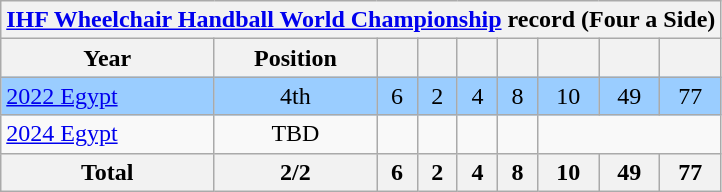<table class="wikitable" style="text-align: center;">
<tr>
<th colspan=10><a href='#'>IHF Wheelchair Handball World Championship</a> record (Four a Side)</th>
</tr>
<tr>
<th>Year</th>
<th>Position</th>
<th></th>
<th></th>
<th></th>
<th></th>
<th></th>
<th></th>
<th></th>
</tr>
<tr style="background:#9acdff">
<td align=left> <a href='#'>2022 Egypt</a></td>
<td>4th</td>
<td>6</td>
<td>2</td>
<td>4</td>
<td>8</td>
<td>10</td>
<td>49</td>
<td>77</td>
</tr>
<tr>
<td align=left> <a href='#'>2024 Egypt</a></td>
<td>TBD</td>
<td></td>
<td></td>
<td></td>
<td></td>
</tr>
<tr>
<th>Total</th>
<th>2/2</th>
<th>6</th>
<th>2</th>
<th>4</th>
<th>8</th>
<th>10</th>
<th>49</th>
<th>77</th>
</tr>
</table>
